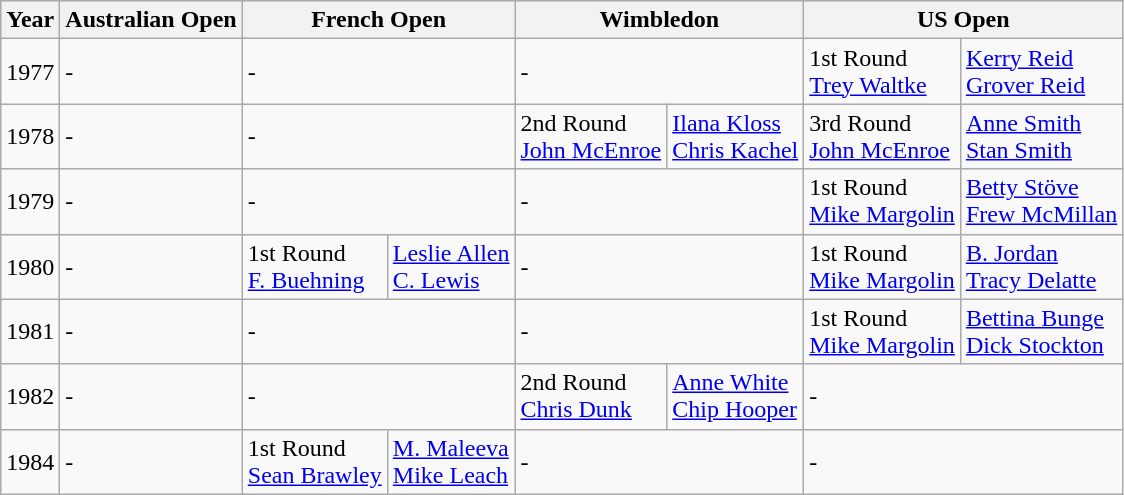<table class="wikitable">
<tr>
<th>Year</th>
<th colspan="2">Australian Open</th>
<th colspan="2">French Open</th>
<th colspan="2">Wimbledon</th>
<th colspan="2">US Open</th>
</tr>
<tr>
<td>1977</td>
<td colspan="2">-</td>
<td colspan="2">-</td>
<td colspan="2">-</td>
<td>1st Round<br><a href='#'>Trey Waltke</a></td>
<td><a href='#'>Kerry Reid</a><br><a href='#'>Grover Reid</a></td>
</tr>
<tr>
<td>1978</td>
<td colspan="2">-</td>
<td colspan="2">-</td>
<td><abbr>2nd</abbr> Round<br><a href='#'>John McEnroe</a></td>
<td><a href='#'>Ilana Kloss</a><br><a href='#'>Chris Kachel</a></td>
<td><abbr>3rd</abbr> Round<br><a href='#'>John McEnroe</a></td>
<td><a href='#'>Anne Smith</a><br><a href='#'>Stan Smith</a></td>
</tr>
<tr>
<td>1979</td>
<td colspan="2">-</td>
<td colspan="2">-</td>
<td colspan="2">-</td>
<td>1st Round<br><a href='#'>Mike Margolin</a></td>
<td><a href='#'>Betty Stöve</a><br><a href='#'>Frew McMillan</a></td>
</tr>
<tr>
<td>1980</td>
<td colspan="2">-</td>
<td>1st Round<br><a href='#'>F. Buehning</a></td>
<td><a href='#'>Leslie Allen</a><br><a href='#'>C. Lewis</a></td>
<td colspan="2">-</td>
<td>1st Round<br><a href='#'>Mike Margolin</a></td>
<td><a href='#'>B. Jordan</a><br><a href='#'>Tracy Delatte</a></td>
</tr>
<tr>
<td>1981</td>
<td colspan="2">-</td>
<td colspan="2">-</td>
<td colspan="2">-</td>
<td>1st Round<br><a href='#'>Mike Margolin</a></td>
<td><a href='#'>Bettina Bunge</a><br><a href='#'>Dick Stockton</a></td>
</tr>
<tr>
<td>1982</td>
<td colspan="2">-</td>
<td colspan="2">-</td>
<td><abbr>2nd</abbr> Round<br><a href='#'>Chris Dunk</a></td>
<td><a href='#'>Anne White</a><br><a href='#'>Chip Hooper</a></td>
<td colspan="2">-</td>
</tr>
<tr>
<td>1984</td>
<td colspan="2">-</td>
<td>1st Round<br><a href='#'>Sean Brawley</a></td>
<td><a href='#'>M. Maleeva</a><br><a href='#'>Mike Leach</a></td>
<td colspan="2">-</td>
<td colspan="2">-</td>
</tr>
</table>
